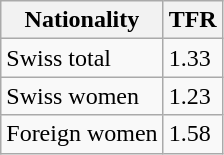<table class="wikitable sortable">
<tr>
<th>Nationality</th>
<th>TFR</th>
</tr>
<tr>
<td>Swiss total</td>
<td>1.33</td>
</tr>
<tr>
<td>Swiss women</td>
<td>1.23</td>
</tr>
<tr>
<td>Foreign women</td>
<td>1.58</td>
</tr>
</table>
